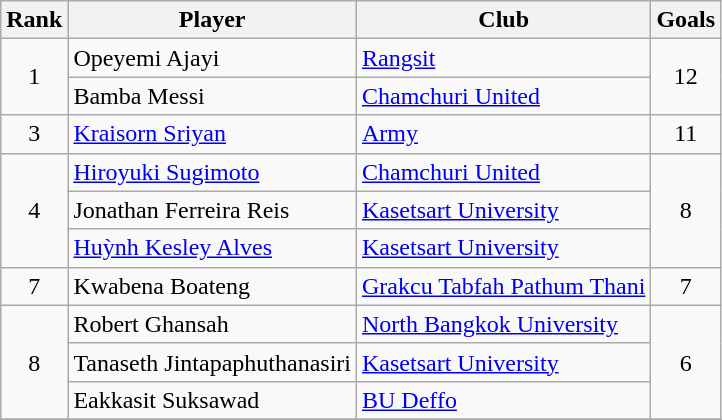<table class="wikitable" style="text-align:center">
<tr>
<th>Rank</th>
<th>Player</th>
<th>Club</th>
<th>Goals</th>
</tr>
<tr>
<td rowspan="2">1</td>
<td align="left"> Opeyemi Ajayi</td>
<td align="left"><a href='#'>Rangsit</a></td>
<td rowspan="2">12</td>
</tr>
<tr>
<td align="left"> Bamba Messi</td>
<td align="left"><a href='#'>Chamchuri United</a></td>
</tr>
<tr>
<td>3</td>
<td align="left"> <a href='#'>Kraisorn Sriyan</a></td>
<td align="left"><a href='#'>Army</a></td>
<td>11</td>
</tr>
<tr>
<td rowspan="3">4</td>
<td align="left"> <a href='#'>Hiroyuki Sugimoto</a></td>
<td align="left"><a href='#'>Chamchuri United</a></td>
<td rowspan="3">8</td>
</tr>
<tr>
<td align="left"> Jonathan Ferreira Reis</td>
<td align="left"><a href='#'>Kasetsart University</a></td>
</tr>
<tr>
<td align="left"> <a href='#'>Huỳnh Kesley Alves</a></td>
<td align="left"><a href='#'>Kasetsart University</a></td>
</tr>
<tr>
<td>7</td>
<td align="left"> Kwabena Boateng</td>
<td align="left"><a href='#'>Grakcu Tabfah Pathum Thani</a></td>
<td>7</td>
</tr>
<tr>
<td rowspan="3">8</td>
<td align="left"> Robert Ghansah</td>
<td align="left"><a href='#'>North Bangkok University</a></td>
<td rowspan="3">6</td>
</tr>
<tr>
<td align="left"> Tanaseth Jintapaphuthanasiri</td>
<td align="left"><a href='#'>Kasetsart University</a></td>
</tr>
<tr>
<td align="left"> Eakkasit Suksawad</td>
<td align="left"><a href='#'>BU Deffo</a></td>
</tr>
<tr>
</tr>
</table>
